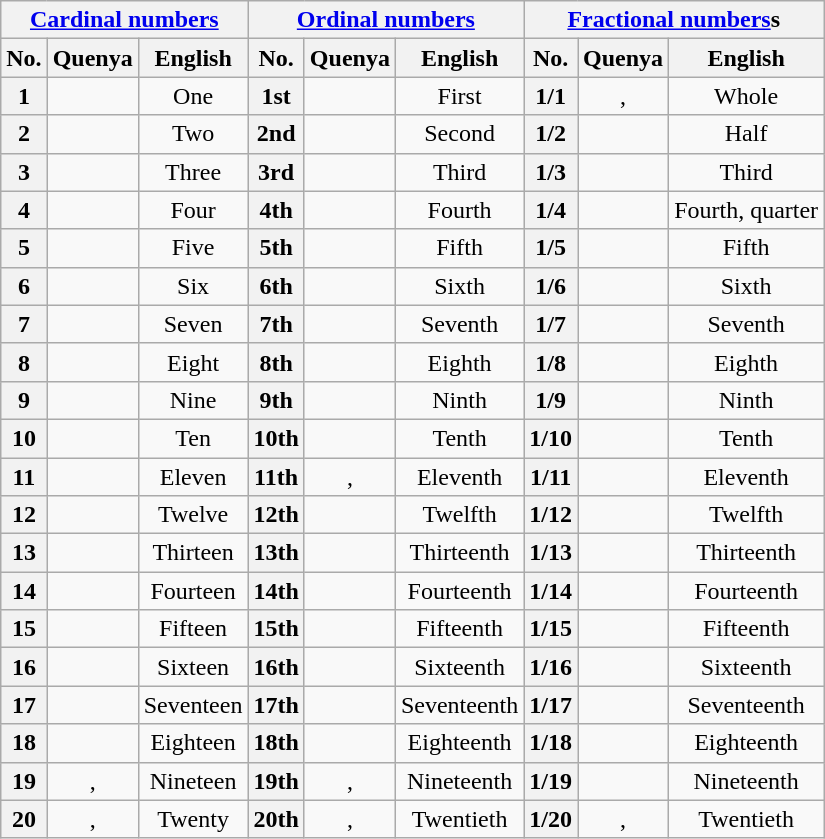<table class="wikitable" style="text-align: center;">
<tr>
<th colspan="3"><a href='#'>Cardinal numbers</a></th>
<th colspan="3"><a href='#'>Ordinal numbers</a></th>
<th colspan="3"><a href='#'>Fractional numbers</a>s</th>
</tr>
<tr>
<th>No.</th>
<th>Quenya</th>
<th>English</th>
<th>No.</th>
<th>Quenya</th>
<th>English</th>
<th>No.</th>
<th>Quenya</th>
<th>English</th>
</tr>
<tr>
<th>1</th>
<td></td>
<td>One</td>
<th>1st</th>
<td></td>
<td>First</td>
<th>1/1</th>
<td><strong></strong>, </td>
<td>Whole</td>
</tr>
<tr>
<th>2</th>
<td></td>
<td>Two</td>
<th>2nd</th>
<td></td>
<td>Second</td>
<th>1/2</th>
<td></td>
<td>Half</td>
</tr>
<tr>
<th>3</th>
<td></td>
<td>Three</td>
<th>3rd</th>
<td></td>
<td>Third</td>
<th>1/3</th>
<td></td>
<td>Third</td>
</tr>
<tr>
<th>4</th>
<td></td>
<td>Four</td>
<th>4th</th>
<td></td>
<td>Fourth</td>
<th>1/4</th>
<td></td>
<td>Fourth, quarter</td>
</tr>
<tr>
<th>5</th>
<td></td>
<td>Five</td>
<th>5th</th>
<td></td>
<td>Fifth</td>
<th>1/5</th>
<td></td>
<td>Fifth</td>
</tr>
<tr>
<th>6</th>
<td></td>
<td>Six</td>
<th>6th</th>
<td></td>
<td>Sixth</td>
<th>1/6</th>
<td></td>
<td>Sixth</td>
</tr>
<tr>
<th>7</th>
<td></td>
<td>Seven</td>
<th>7th</th>
<td></td>
<td>Seventh</td>
<th>1/7</th>
<td></td>
<td>Seventh</td>
</tr>
<tr>
<th>8</th>
<td></td>
<td>Eight</td>
<th>8th</th>
<td></td>
<td>Eighth</td>
<th>1/8</th>
<td></td>
<td>Eighth</td>
</tr>
<tr>
<th>9</th>
<td></td>
<td>Nine</td>
<th>9th</th>
<td></td>
<td>Ninth</td>
<th>1/9</th>
<td></td>
<td>Ninth</td>
</tr>
<tr>
<th>10</th>
<td></td>
<td>Ten</td>
<th>10th</th>
<td></td>
<td>Tenth</td>
<th>1/10</th>
<td></td>
<td>Tenth</td>
</tr>
<tr>
<th>11</th>
<td></td>
<td>Eleven</td>
<th>11th</th>
<td>, <strong></strong></td>
<td>Eleventh</td>
<th>1/11</th>
<td></td>
<td>Eleventh</td>
</tr>
<tr>
<th>12</th>
<td></td>
<td>Twelve</td>
<th>12th</th>
<td></td>
<td>Twelfth</td>
<th>1/12</th>
<td></td>
<td>Twelfth</td>
</tr>
<tr>
<th>13</th>
<td></td>
<td>Thirteen</td>
<th>13th</th>
<td></td>
<td>Thirteenth</td>
<th>1/13</th>
<td></td>
<td>Thirteenth</td>
</tr>
<tr>
<th>14</th>
<td></td>
<td>Fourteen</td>
<th>14th</th>
<td></td>
<td>Fourteenth</td>
<th>1/14</th>
<td></td>
<td>Fourteenth</td>
</tr>
<tr>
<th>15</th>
<td></td>
<td>Fifteen</td>
<th>15th</th>
<td></td>
<td>Fifteenth</td>
<th>1/15</th>
<td></td>
<td>Fifteenth</td>
</tr>
<tr>
<th>16</th>
<td></td>
<td>Sixteen</td>
<th>16th</th>
<td></td>
<td>Sixteenth</td>
<th>1/16</th>
<td></td>
<td>Sixteenth</td>
</tr>
<tr>
<th>17</th>
<td></td>
<td>Seventeen</td>
<th>17th</th>
<td></td>
<td>Seventeenth</td>
<th>1/17</th>
<td></td>
<td>Seventeenth</td>
</tr>
<tr>
<th>18</th>
<td></td>
<td>Eighteen</td>
<th>18th</th>
<td></td>
<td>Eighteenth</td>
<th>1/18</th>
<td></td>
<td>Eighteenth</td>
</tr>
<tr>
<th>19</th>
<td>, <strong></strong></td>
<td>Nineteen</td>
<th>19th</th>
<td>, <strong></strong></td>
<td>Nineteenth</td>
<th>1/19</th>
<td></td>
<td>Nineteenth</td>
</tr>
<tr>
<th>20</th>
<td>, <strong></strong></td>
<td>Twenty</td>
<th>20th</th>
<td>, <strong></strong></td>
<td>Twentieth</td>
<th>1/20</th>
<td>, <strong></strong></td>
<td>Twentieth</td>
</tr>
</table>
